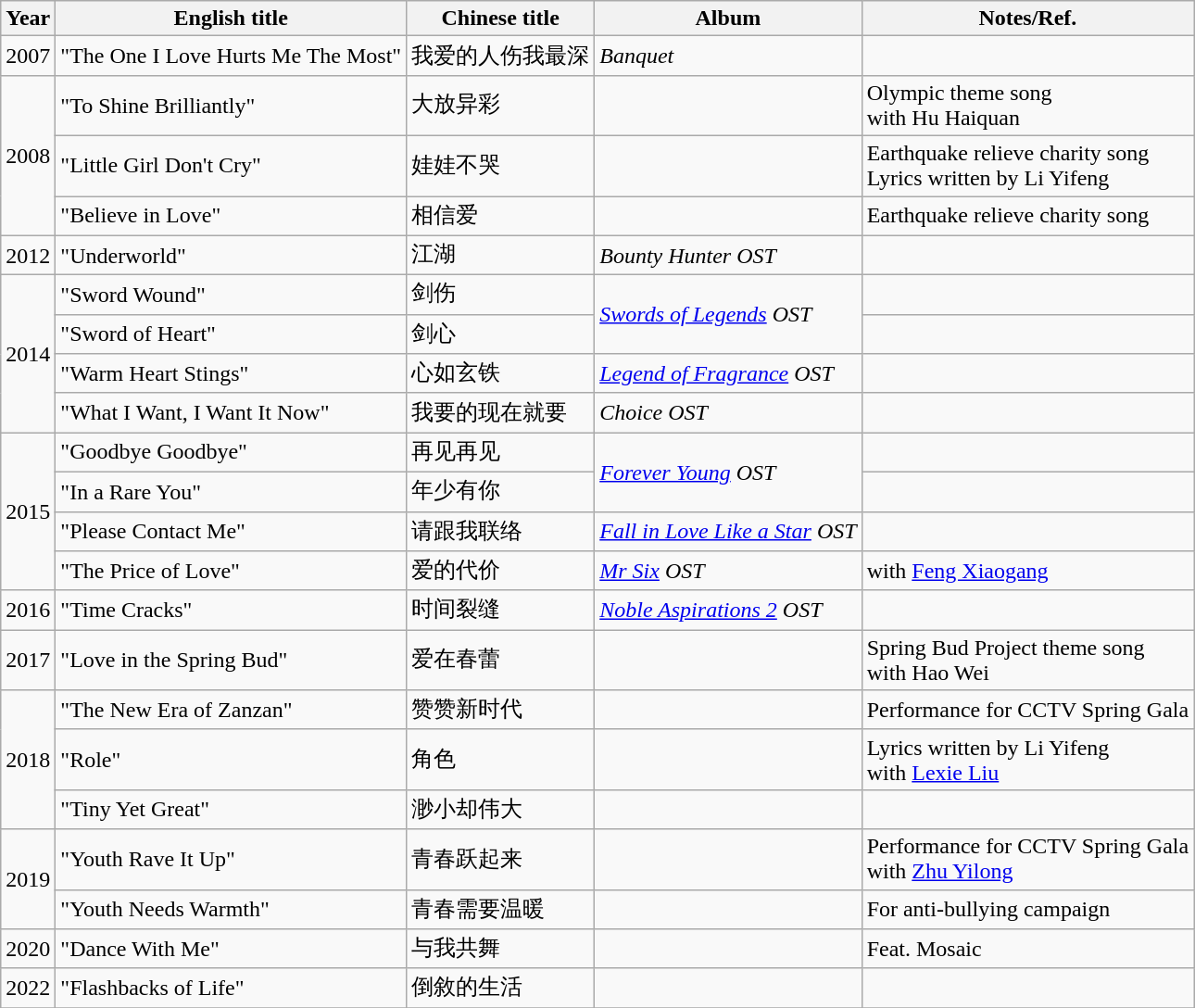<table class="wikitable">
<tr>
<th>Year</th>
<th>English title</th>
<th>Chinese title</th>
<th>Album</th>
<th>Notes/Ref.</th>
</tr>
<tr>
<td>2007</td>
<td>"The One I Love Hurts Me The Most"</td>
<td>我爱的人伤我最深</td>
<td><em>Banquet</em></td>
<td></td>
</tr>
<tr>
<td rowspan=3>2008</td>
<td>"To Shine Brilliantly"</td>
<td>大放异彩</td>
<td></td>
<td>Olympic theme song <br>with Hu Haiquan</td>
</tr>
<tr>
<td>"Little Girl Don't Cry"</td>
<td>娃娃不哭</td>
<td></td>
<td>Earthquake relieve charity song<br>Lyrics written by Li Yifeng</td>
</tr>
<tr>
<td>"Believe in Love"</td>
<td>相信爱</td>
<td></td>
<td>Earthquake relieve charity song</td>
</tr>
<tr>
<td>2012</td>
<td>"Underworld"</td>
<td>江湖</td>
<td><em>Bounty Hunter OST</em></td>
<td></td>
</tr>
<tr>
<td rowspan=4>2014</td>
<td>"Sword Wound"</td>
<td>剑伤</td>
<td rowspan=2><em><a href='#'>Swords of Legends</a> OST</em></td>
<td></td>
</tr>
<tr>
<td>"Sword of Heart"</td>
<td>剑心</td>
<td></td>
</tr>
<tr>
<td>"Warm Heart Stings"</td>
<td>心如玄铁</td>
<td><em><a href='#'>Legend of Fragrance</a> OST</em></td>
<td></td>
</tr>
<tr>
<td>"What I Want, I Want It Now"</td>
<td>我要的现在就要</td>
<td><em>Choice OST</em></td>
<td></td>
</tr>
<tr>
<td rowspan=4>2015</td>
<td>"Goodbye Goodbye"</td>
<td>再见再见</td>
<td rowspan=2><em><a href='#'>Forever Young</a> OST</em></td>
<td></td>
</tr>
<tr>
<td>"In a Rare You"</td>
<td>年少有你</td>
<td></td>
</tr>
<tr>
<td>"Please Contact Me"</td>
<td>请跟我联络</td>
<td><em><a href='#'>Fall in Love Like a Star</a> OST</em></td>
<td></td>
</tr>
<tr>
<td>"The Price of Love"</td>
<td>爱的代价</td>
<td><em><a href='#'>Mr Six</a> OST</em></td>
<td>with <a href='#'>Feng Xiaogang</a></td>
</tr>
<tr>
<td>2016</td>
<td>"Time Cracks"</td>
<td>时间裂缝</td>
<td><em><a href='#'>Noble Aspirations 2</a> OST</em></td>
<td></td>
</tr>
<tr>
<td>2017</td>
<td>"Love in the Spring Bud"</td>
<td>爱在春蕾</td>
<td></td>
<td>Spring Bud Project theme song <br>with Hao Wei</td>
</tr>
<tr>
<td rowspan=3>2018</td>
<td>"The New Era of Zanzan"</td>
<td>赞赞新时代</td>
<td></td>
<td>Performance for CCTV Spring Gala</td>
</tr>
<tr>
<td>"Role"</td>
<td>角色</td>
<td></td>
<td>Lyrics written by Li Yifeng <br>with <a href='#'>Lexie Liu</a></td>
</tr>
<tr>
<td>"Tiny Yet Great"</td>
<td>渺小却伟大</td>
<td></td>
<td></td>
</tr>
<tr>
<td rowspan=2>2019</td>
<td>"Youth Rave It Up"</td>
<td>青春跃起来</td>
<td></td>
<td>Performance for CCTV Spring Gala<br>with <a href='#'>Zhu Yilong</a></td>
</tr>
<tr>
<td>"Youth Needs Warmth"</td>
<td>青春需要温暖</td>
<td></td>
<td>For anti-bullying campaign</td>
</tr>
<tr>
<td>2020</td>
<td>"Dance With Me"</td>
<td>与我共舞</td>
<td></td>
<td>Feat. Mosaic</td>
</tr>
<tr>
<td>2022</td>
<td>"Flashbacks of Life"</td>
<td>倒敘的生活</td>
<td></td>
<td></td>
</tr>
<tr>
</tr>
</table>
